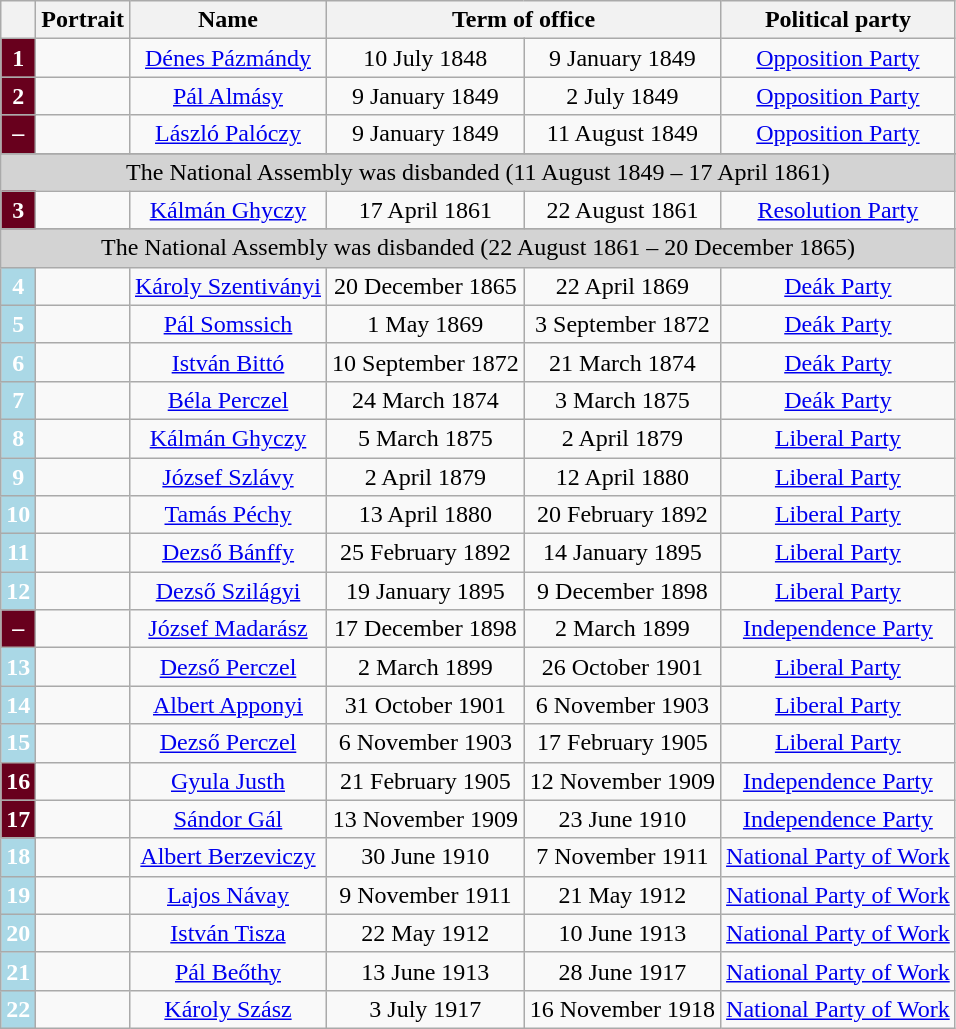<table class="wikitable" style="text-align:center">
<tr>
<th></th>
<th>Portrait</th>
<th>Name<br></th>
<th colspan=2>Term of office</th>
<th>Political party</th>
</tr>
<tr>
<th style="background-color:#68001D; color:white">1</th>
<td></td>
<td><a href='#'>Dénes Pázmándy</a><br></td>
<td>10 July 1848</td>
<td>9 January 1849</td>
<td><a href='#'>Opposition Party</a></td>
</tr>
<tr>
<th style="background-color:#68001D; color:white">2</th>
<td></td>
<td><a href='#'>Pál Almásy</a><br></td>
<td>9 January 1849</td>
<td>2 July 1849</td>
<td><a href='#'>Opposition Party</a></td>
</tr>
<tr>
<th style="background-color:#68001D; color:white">–</th>
<td></td>
<td><a href='#'>László Palóczy</a><br></td>
<td>9 January 1849</td>
<td>11 August 1849</td>
<td><a href='#'>Opposition Party</a></td>
</tr>
<tr>
</tr>
<tr style="background-color: lightgrey;">
<td colspan="6">The National Assembly was disbanded (11 August 1849 – 17 April 1861)</td>
</tr>
<tr>
<th style="background-color:#68001D; color:white">3</th>
<td></td>
<td><a href='#'>Kálmán Ghyczy</a><br></td>
<td>17 April 1861</td>
<td>22 August 1861</td>
<td><a href='#'>Resolution Party</a></td>
</tr>
<tr>
</tr>
<tr style="background-color: lightgrey;">
<td colspan="6">The National Assembly was disbanded (22 August 1861 – 20 December 1865)</td>
</tr>
<tr>
<th style="background-color:#AAD8E6; color:white">4</th>
<td></td>
<td><a href='#'>Károly Szentiványi</a><br></td>
<td>20 December 1865</td>
<td>22 April 1869</td>
<td><a href='#'>Deák Party</a></td>
</tr>
<tr>
<th style="background-color:#AAD8E6; color:white">5</th>
<td></td>
<td><a href='#'>Pál Somssich</a><br></td>
<td>1 May 1869</td>
<td>3 September 1872</td>
<td><a href='#'>Deák Party</a></td>
</tr>
<tr>
<th style="background-color:#AAD8E6; color:white">6</th>
<td></td>
<td><a href='#'>István Bittó</a><br></td>
<td>10 September 1872</td>
<td>21 March 1874</td>
<td><a href='#'>Deák Party</a></td>
</tr>
<tr>
<th style="background-color:#AAD8E6; color:white">7</th>
<td></td>
<td><a href='#'>Béla Perczel</a><br></td>
<td>24 March 1874</td>
<td>3 March 1875</td>
<td><a href='#'>Deák Party</a></td>
</tr>
<tr>
<th style="background-color:#AAD8E6; color:white">8</th>
<td></td>
<td><a href='#'>Kálmán Ghyczy</a><br></td>
<td>5 March 1875</td>
<td>2 April 1879</td>
<td><a href='#'>Liberal Party</a></td>
</tr>
<tr>
<th style="background-color:#AAD8E6; color:white">9</th>
<td></td>
<td><a href='#'>József Szlávy</a><br></td>
<td>2 April 1879</td>
<td>12 April 1880</td>
<td><a href='#'>Liberal Party</a></td>
</tr>
<tr>
<th style="background-color:#AAD8E6; color:white">10</th>
<td></td>
<td><a href='#'>Tamás Péchy</a><br></td>
<td>13 April 1880</td>
<td>20 February 1892</td>
<td><a href='#'>Liberal Party</a></td>
</tr>
<tr>
<th style="background-color:#AAD8E6; color:white">11</th>
<td></td>
<td><a href='#'>Dezső Bánffy</a><br></td>
<td>25 February 1892</td>
<td>14 January 1895</td>
<td><a href='#'>Liberal Party</a></td>
</tr>
<tr>
<th style="background-color:#AAD8E6; color:white">12</th>
<td></td>
<td><a href='#'>Dezső Szilágyi</a><br></td>
<td>19 January 1895</td>
<td>9 December 1898</td>
<td><a href='#'>Liberal Party</a></td>
</tr>
<tr>
<th style="background-color:#68001D; color:white">–</th>
<td></td>
<td><a href='#'>József Madarász</a><br></td>
<td>17 December 1898</td>
<td>2 March 1899</td>
<td><a href='#'>Independence Party</a></td>
</tr>
<tr>
<th style="background-color:#AAD8E6; color:white">13</th>
<td></td>
<td><a href='#'>Dezső Perczel</a><br></td>
<td>2 March 1899</td>
<td>26 October 1901</td>
<td><a href='#'>Liberal Party</a></td>
</tr>
<tr>
<th style="background-color:#AAD8E6; color:white">14</th>
<td></td>
<td><a href='#'>Albert Apponyi</a><br></td>
<td>31 October 1901</td>
<td>6 November 1903</td>
<td><a href='#'>Liberal Party</a></td>
</tr>
<tr>
<th style="background-color:#AAD8E6; color:white">15</th>
<td></td>
<td><a href='#'>Dezső Perczel</a><br></td>
<td>6 November 1903</td>
<td>17 February 1905</td>
<td><a href='#'>Liberal Party</a></td>
</tr>
<tr>
<th style="background-color:#68001D; color:white">16</th>
<td></td>
<td><a href='#'>Gyula Justh</a><br></td>
<td>21 February 1905</td>
<td>12 November 1909</td>
<td><a href='#'>Independence Party</a></td>
</tr>
<tr>
<th style="background-color:#68001D; color:white">17</th>
<td></td>
<td><a href='#'>Sándor Gál</a><br></td>
<td>13 November 1909</td>
<td>23 June 1910</td>
<td><a href='#'>Independence Party</a></td>
</tr>
<tr>
<th style="background-color:#AAD8E6; color:white">18</th>
<td></td>
<td><a href='#'>Albert Berzeviczy</a><br></td>
<td>30 June 1910</td>
<td>7 November 1911</td>
<td><a href='#'>National Party of Work</a></td>
</tr>
<tr>
<th style="background-color:#AAD8E6; color:white">19</th>
<td></td>
<td><a href='#'>Lajos Návay</a><br></td>
<td>9 November 1911</td>
<td>21 May 1912</td>
<td><a href='#'>National Party of Work</a></td>
</tr>
<tr>
<th style="background-color:#AAD8E6; color:white">20</th>
<td></td>
<td><a href='#'>István Tisza</a><br></td>
<td>22 May 1912</td>
<td>10 June 1913</td>
<td><a href='#'>National Party of Work</a></td>
</tr>
<tr>
<th style="background-color:#AAD8E6; color:white">21</th>
<td></td>
<td><a href='#'>Pál Beőthy</a><br></td>
<td>13 June 1913</td>
<td>28 June 1917</td>
<td><a href='#'>National Party of Work</a></td>
</tr>
<tr>
<th style="background-color:#AAD8E6; color:white">22</th>
<td></td>
<td><a href='#'>Károly Szász</a><br></td>
<td>3 July 1917</td>
<td>16 November 1918</td>
<td><a href='#'>National Party of Work</a></td>
</tr>
</table>
